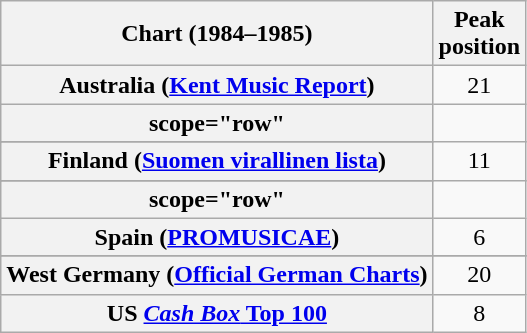<table class="wikitable sortable plainrowheaders" style="text-align:center">
<tr>
<th scope="col">Chart (1984–1985)</th>
<th scope="col">Peak<br>position</th>
</tr>
<tr>
<th scope="row">Australia (<a href='#'>Kent Music Report</a>)</th>
<td>21</td>
</tr>
<tr>
<th>scope="row" </th>
</tr>
<tr>
</tr>
<tr>
<th scope="row">Finland (<a href='#'>Suomen virallinen lista</a>)</th>
<td>11</td>
</tr>
<tr>
</tr>
<tr>
</tr>
<tr>
</tr>
<tr>
<th>scope="row" </th>
</tr>
<tr>
<th scope="row">Spain (<a href='#'>PROMUSICAE</a>)</th>
<td>6</td>
</tr>
<tr>
</tr>
<tr>
</tr>
<tr>
</tr>
<tr>
</tr>
<tr>
<th scope="row">West Germany (<a href='#'>Official German Charts</a>)</th>
<td>20</td>
</tr>
<tr>
<th scope="row">US <a href='#'><em>Cash Box</em> Top 100</a></th>
<td>8</td>
</tr>
</table>
